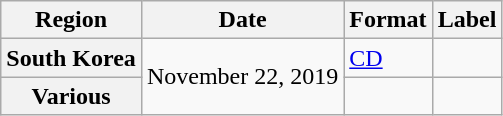<table class="wikitable plainrowheaders">
<tr>
<th scope="col">Region</th>
<th scope="col">Date</th>
<th scope="col">Format</th>
<th scope="col">Label</th>
</tr>
<tr>
<th scope="row">South Korea</th>
<td rowspan="2">November 22, 2019</td>
<td><a href='#'>CD</a></td>
<td></td>
</tr>
<tr>
<th scope="row">Various </th>
<td></td>
<td></td>
</tr>
</table>
